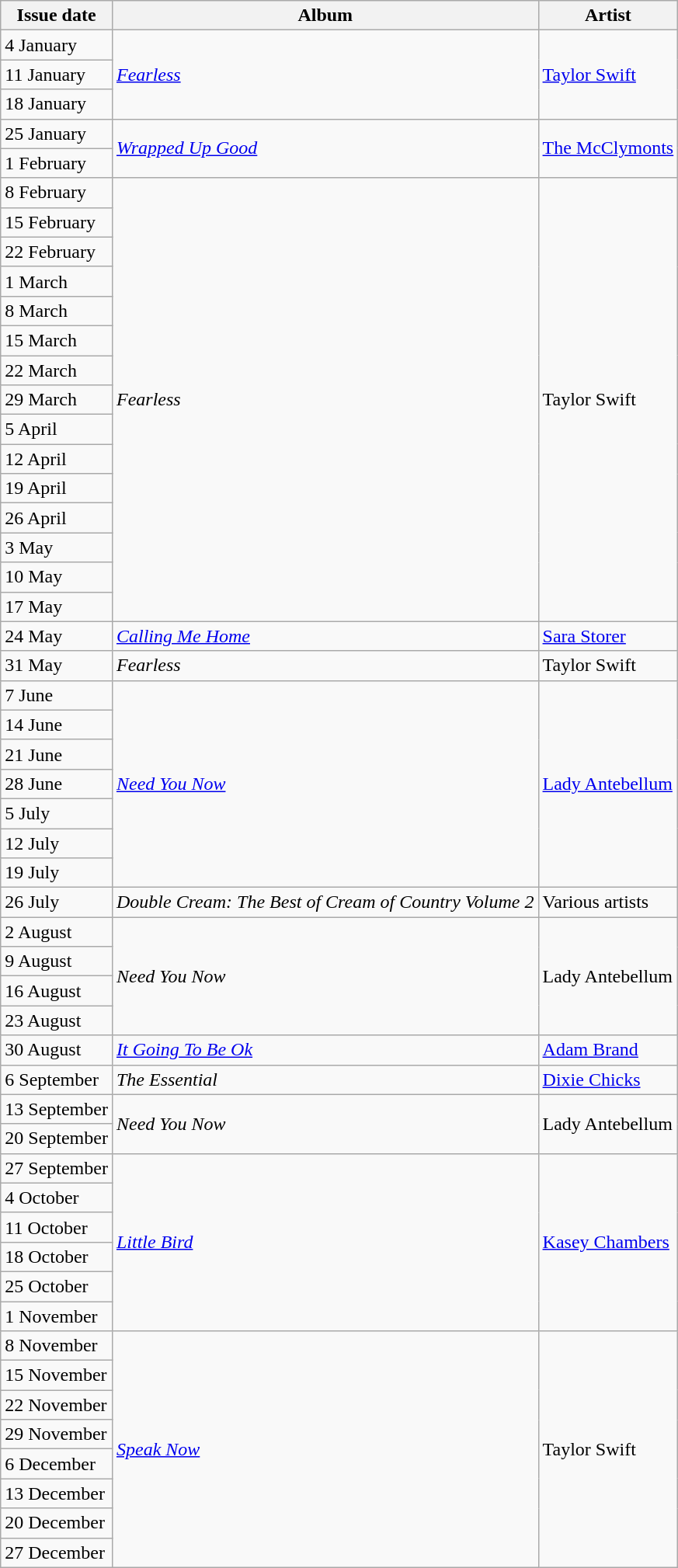<table class=wikitable>
<tr>
<th>Issue date</th>
<th>Album</th>
<th>Artist</th>
</tr>
<tr>
<td>4 January</td>
<td rowspan="3"><em><a href='#'>Fearless</a></em></td>
<td rowspan="3"><a href='#'>Taylor Swift</a></td>
</tr>
<tr>
<td>11 January</td>
</tr>
<tr>
<td>18 January</td>
</tr>
<tr>
<td>25 January</td>
<td rowspan="2"><em><a href='#'>Wrapped Up Good</a></em></td>
<td rowspan="2"><a href='#'>The McClymonts</a></td>
</tr>
<tr>
<td>1 February</td>
</tr>
<tr>
<td>8 February</td>
<td rowspan="15"><em>Fearless</em></td>
<td rowspan="15">Taylor Swift</td>
</tr>
<tr>
<td>15 February</td>
</tr>
<tr>
<td>22 February</td>
</tr>
<tr>
<td>1 March</td>
</tr>
<tr>
<td>8 March</td>
</tr>
<tr>
<td>15 March</td>
</tr>
<tr>
<td>22 March</td>
</tr>
<tr>
<td>29 March</td>
</tr>
<tr>
<td>5 April</td>
</tr>
<tr>
<td>12 April</td>
</tr>
<tr>
<td>19 April</td>
</tr>
<tr>
<td>26 April</td>
</tr>
<tr>
<td>3 May</td>
</tr>
<tr>
<td>10 May</td>
</tr>
<tr>
<td>17 May</td>
</tr>
<tr>
<td>24 May</td>
<td><em><a href='#'>Calling Me Home</a></em></td>
<td><a href='#'>Sara Storer</a></td>
</tr>
<tr>
<td>31 May</td>
<td><em>Fearless</em></td>
<td>Taylor Swift</td>
</tr>
<tr>
<td>7 June</td>
<td rowspan="7"><em><a href='#'>Need You Now</a></em></td>
<td rowspan="7"><a href='#'>Lady Antebellum</a></td>
</tr>
<tr>
<td>14 June</td>
</tr>
<tr>
<td>21 June</td>
</tr>
<tr>
<td>28 June</td>
</tr>
<tr>
<td>5 July</td>
</tr>
<tr>
<td>12 July</td>
</tr>
<tr>
<td>19 July</td>
</tr>
<tr>
<td>26 July</td>
<td><em>Double Cream: The Best of Cream of Country Volume 2</em></td>
<td>Various artists</td>
</tr>
<tr>
<td>2 August</td>
<td rowspan="4"><em>Need You Now</em></td>
<td rowspan="4">Lady Antebellum</td>
</tr>
<tr>
<td>9 August</td>
</tr>
<tr>
<td>16 August</td>
</tr>
<tr>
<td>23 August</td>
</tr>
<tr>
<td>30 August</td>
<td><em><a href='#'>It Going To Be Ok</a></em></td>
<td><a href='#'>Adam Brand</a></td>
</tr>
<tr>
<td>6 September</td>
<td><em>The Essential</em></td>
<td><a href='#'>Dixie Chicks</a></td>
</tr>
<tr>
<td>13 September</td>
<td rowspan="2"><em>Need You Now</em></td>
<td rowspan="2">Lady Antebellum</td>
</tr>
<tr>
<td>20 September</td>
</tr>
<tr>
<td>27 September</td>
<td rowspan="6"><em><a href='#'>Little Bird</a></em></td>
<td rowspan="6"><a href='#'>Kasey Chambers</a></td>
</tr>
<tr>
<td>4 October</td>
</tr>
<tr>
<td>11 October</td>
</tr>
<tr>
<td>18 October</td>
</tr>
<tr>
<td>25 October</td>
</tr>
<tr>
<td>1 November</td>
</tr>
<tr>
<td>8 November</td>
<td rowspan="8"><em><a href='#'>Speak Now</a></em></td>
<td rowspan="8">Taylor Swift</td>
</tr>
<tr>
<td>15 November</td>
</tr>
<tr>
<td>22 November</td>
</tr>
<tr>
<td>29 November</td>
</tr>
<tr>
<td>6 December</td>
</tr>
<tr>
<td>13 December</td>
</tr>
<tr>
<td>20 December</td>
</tr>
<tr>
<td>27 December</td>
</tr>
</table>
